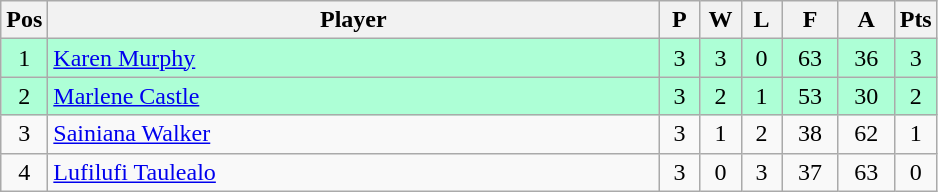<table class="wikitable" style="font-size: 100%">
<tr>
<th width=20>Pos</th>
<th width=400>Player</th>
<th width=20>P</th>
<th width=20>W</th>
<th width=20>L</th>
<th width=30>F</th>
<th width=30>A</th>
<th width=20>Pts</th>
</tr>
<tr align=center style="background: #ADFFD6;">
<td>1</td>
<td align="left"> <a href='#'>Karen Murphy</a></td>
<td>3</td>
<td>3</td>
<td>0</td>
<td>63</td>
<td>36</td>
<td>3</td>
</tr>
<tr align=center style="background: #ADFFD6;">
<td>2</td>
<td align="left"> <a href='#'>Marlene Castle</a></td>
<td>3</td>
<td>2</td>
<td>1</td>
<td>53</td>
<td>30</td>
<td>2</td>
</tr>
<tr align=center>
<td>3</td>
<td align="left"> <a href='#'>Sainiana Walker</a></td>
<td>3</td>
<td>1</td>
<td>2</td>
<td>38</td>
<td>62</td>
<td>1</td>
</tr>
<tr align=center>
<td>4</td>
<td align="left"> <a href='#'>Lufilufi Taulealo</a></td>
<td>3</td>
<td>0</td>
<td>3</td>
<td>37</td>
<td>63</td>
<td>0</td>
</tr>
</table>
